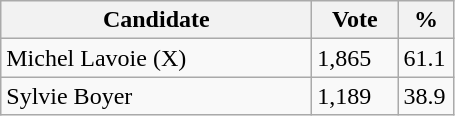<table class="wikitable">
<tr>
<th bgcolor="#DDDDFF" width="200px">Candidate</th>
<th bgcolor="#DDDDFF" width="50px">Vote</th>
<th bgcolor="#DDDDFF" width="30px">%</th>
</tr>
<tr>
<td>Michel Lavoie (X)</td>
<td>1,865</td>
<td>61.1</td>
</tr>
<tr>
<td>Sylvie Boyer</td>
<td>1,189</td>
<td>38.9</td>
</tr>
</table>
